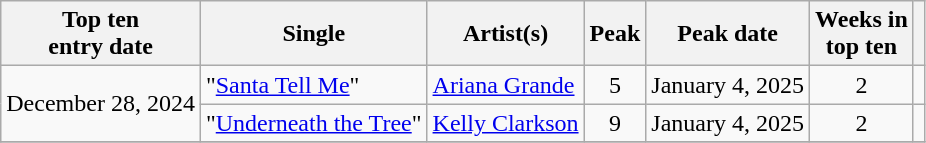<table class="wikitable">
<tr>
<th>Top ten<br>entry date</th>
<th>Single</th>
<th>Artist(s)</th>
<th data-sort-type="number">Peak</th>
<th>Peak date</th>
<th data-sort-type="number">Weeks in<br>top ten</th>
<th></th>
</tr>
<tr>
<td rowspan=2>December 28, 2024</td>
<td>"<a href='#'>Santa Tell Me</a>"</td>
<td><a href='#'>Ariana Grande</a></td>
<td style="text-align:center;">5</td>
<td>January 4, 2025</td>
<td style="text-align:center;">2</td>
<td style="text-align:center;"></td>
</tr>
<tr>
<td>"<a href='#'>Underneath the Tree</a>"</td>
<td><a href='#'>Kelly Clarkson</a></td>
<td style="text-align:center;">9</td>
<td>January 4, 2025</td>
<td style="text-align:center;">2</td>
<td style="text-align:center;"></td>
</tr>
<tr>
</tr>
</table>
